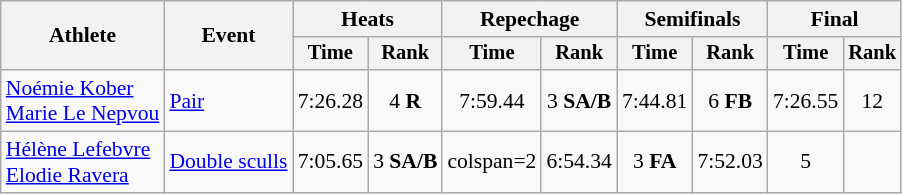<table class="wikitable" style="font-size:90%">
<tr>
<th rowspan="2">Athlete</th>
<th rowspan="2">Event</th>
<th colspan="2">Heats</th>
<th colspan="2">Repechage</th>
<th colspan="2">Semifinals</th>
<th colspan="2">Final</th>
</tr>
<tr style="font-size:95%">
<th>Time</th>
<th>Rank</th>
<th>Time</th>
<th>Rank</th>
<th>Time</th>
<th>Rank</th>
<th>Time</th>
<th>Rank</th>
</tr>
<tr align=center>
<td align=left><a href='#'>Noémie Kober</a><br><a href='#'>Marie Le Nepvou</a></td>
<td align=left><a href='#'>Pair</a></td>
<td>7:26.28</td>
<td>4 <strong>R</strong></td>
<td>7:59.44</td>
<td>3 <strong>SA/B</strong></td>
<td>7:44.81</td>
<td>6 <strong>FB</strong></td>
<td>7:26.55</td>
<td>12</td>
</tr>
<tr align=center>
<td align=left><a href='#'>Hélène Lefebvre</a><br><a href='#'>Elodie Ravera</a></td>
<td align=left><a href='#'>Double sculls</a></td>
<td>7:05.65</td>
<td>3 <strong>SA/B</strong></td>
<td>colspan=2 </td>
<td>6:54.34</td>
<td>3 <strong>FA</strong></td>
<td>7:52.03</td>
<td>5</td>
</tr>
</table>
